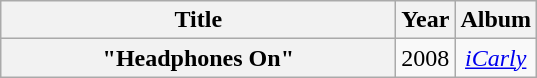<table class="wikitable plainrowheaders" style="text-align:center;">
<tr>
<th scope="col" style="width:16em;">Title</th>
<th scope="col">Year</th>
<th scope="col">Album</th>
</tr>
<tr>
<th scope="row">"Headphones On"</th>
<td>2008</td>
<td><em><a href='#'>iCarly</a></em></td>
</tr>
</table>
